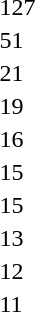<table>
<tr>
<td></td>
<td>127</td>
</tr>
<tr>
<td></td>
<td>51</td>
</tr>
<tr>
<td></td>
<td>21</td>
</tr>
<tr>
<td></td>
<td>19</td>
</tr>
<tr>
<td></td>
<td>16</td>
</tr>
<tr>
<td></td>
<td>15</td>
</tr>
<tr>
<td></td>
<td>15</td>
</tr>
<tr>
<td></td>
<td>13</td>
</tr>
<tr>
<td></td>
<td>12</td>
</tr>
<tr>
<td></td>
<td>11</td>
</tr>
</table>
